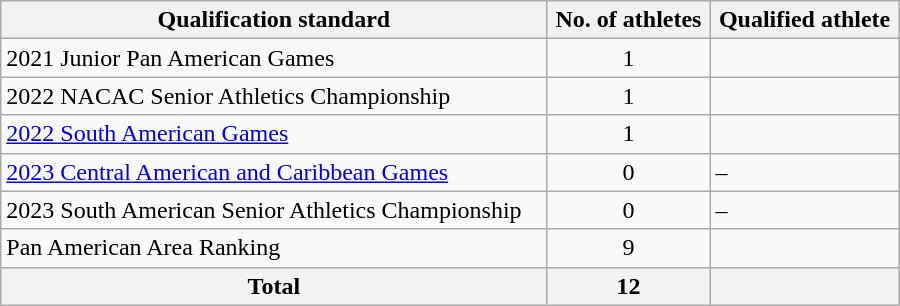<table class="wikitable" style="text-align:left; width:600px;">
<tr>
<th>Qualification standard</th>
<th>No. of athletes</th>
<th>Qualified athlete</th>
</tr>
<tr>
<td>2021 Junior Pan American Games</td>
<td align=center>1</td>
<td></td>
</tr>
<tr>
<td>2022 NACAC Senior Athletics Championship</td>
<td align=center>1</td>
<td></td>
</tr>
<tr>
<td><a href='#'>2022 South American Games</a></td>
<td align=center>1</td>
<td></td>
</tr>
<tr>
<td><a href='#'>2023 Central American and Caribbean Games</a></td>
<td align=center>0</td>
<td>–</td>
</tr>
<tr>
<td>2023 South American Senior Athletics Championship</td>
<td align=center>0</td>
<td>–</td>
</tr>
<tr>
<td>Pan American Area Ranking</td>
<td align=center>9</td>
<td></td>
</tr>
<tr>
<th>Total</th>
<th>12</th>
<th colspan=2></th>
</tr>
</table>
